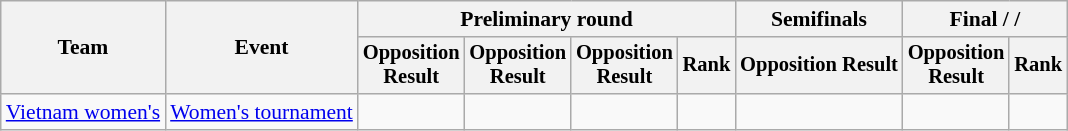<table class=wikitable style=font-size:90%>
<tr>
<th rowspan=2>Team</th>
<th rowspan=2>Event</th>
<th colspan=4>Preliminary round</th>
<th>Semifinals</th>
<th colspan="2">Final /  / </th>
</tr>
<tr style=font-size:95%>
<th>Opposition<br>Result</th>
<th>Opposition<br>Result</th>
<th>Opposition<br>Result</th>
<th>Rank</th>
<th>Opposition Result</th>
<th>Opposition<br>Result</th>
<th>Rank</th>
</tr>
<tr align=center>
<td align=left><a href='#'>Vietnam women's</a></td>
<td align=left><a href='#'>Women's tournament</a></td>
<td></td>
<td></td>
<td></td>
<td></td>
<td></td>
<td></td>
<td></td>
</tr>
</table>
